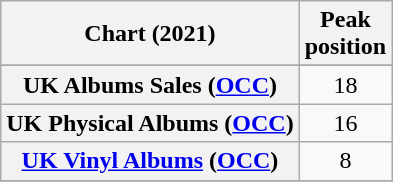<table class="wikitable sortable plainrowheaders" style="text-align:center">
<tr>
<th scope="col">Chart (2021)</th>
<th scope="col">Peak<br>position</th>
</tr>
<tr>
</tr>
<tr>
<th scope="row">UK Albums Sales (<a href='#'>OCC</a>)</th>
<td>18</td>
</tr>
<tr>
<th scope="row">UK Physical Albums (<a href='#'>OCC</a>)</th>
<td>16</td>
</tr>
<tr>
<th scope="row"><a href='#'>UK Vinyl Albums</a> (<a href='#'>OCC</a>)</th>
<td>8</td>
</tr>
<tr>
</tr>
<tr>
</tr>
<tr>
</tr>
<tr>
</tr>
</table>
